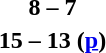<table style="text-align:center">
<tr>
<th width=200></th>
<th width=100></th>
<th width=200></th>
</tr>
<tr>
<td align=right></td>
<td><strong>8 – 7</strong></td>
<td align=left></td>
</tr>
<tr>
<td align=right></td>
<td><strong>15 – 13 (<a href='#'>p</a>)</strong></td>
<td align=left></td>
</tr>
</table>
